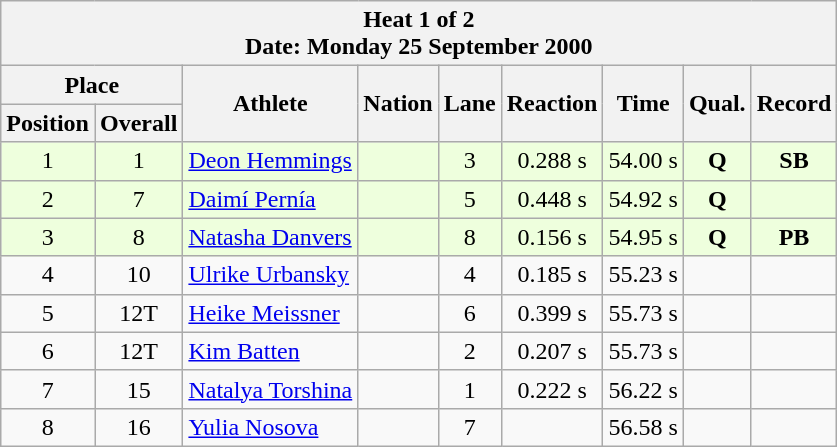<table class="wikitable sortable">
<tr>
<th colspan=9>Heat 1 of 2 <br> Date: Monday 25 September 2000 <br></th>
</tr>
<tr>
<th colspan=2>Place</th>
<th rowspan=2>Athlete</th>
<th rowspan=2>Nation</th>
<th rowspan=2>Lane</th>
<th rowspan=2>Reaction</th>
<th rowspan=2>Time</th>
<th rowspan=2>Qual.</th>
<th rowspan=2>Record</th>
</tr>
<tr>
<th>Position</th>
<th>Overall</th>
</tr>
<tr bgcolor = "eeffdd">
<td align="center">1</td>
<td align="center">1</td>
<td align="left"><a href='#'>Deon Hemmings</a></td>
<td align="left"></td>
<td align="center">3</td>
<td align="center">0.288 s</td>
<td align="center">54.00 s</td>
<td align="center"><strong>Q</strong></td>
<td align="center"><strong>SB</strong></td>
</tr>
<tr bgcolor = "eeffdd">
<td align="center">2</td>
<td align="center">7</td>
<td align="left"><a href='#'>Daimí Pernía</a></td>
<td align="left"></td>
<td align="center">5</td>
<td align="center">0.448 s</td>
<td align="center">54.92 s</td>
<td align="center"><strong>Q</strong></td>
<td align="center"></td>
</tr>
<tr bgcolor = "eeffdd">
<td align="center">3</td>
<td align="center">8</td>
<td align="left"><a href='#'>Natasha Danvers</a></td>
<td align="left"></td>
<td align="center">8</td>
<td align="center">0.156 s</td>
<td align="center">54.95 s</td>
<td align="center"><strong>Q</strong></td>
<td align="center"><strong>PB</strong></td>
</tr>
<tr>
<td align="center">4</td>
<td align="center">10</td>
<td align="left"><a href='#'>Ulrike Urbansky</a></td>
<td align="left"></td>
<td align="center">4</td>
<td align="center">0.185 s</td>
<td align="center">55.23 s</td>
<td align="center"></td>
<td align="center"></td>
</tr>
<tr>
<td align="center">5</td>
<td align="center">12T</td>
<td align="left"><a href='#'>Heike Meissner</a></td>
<td align="left"></td>
<td align="center">6</td>
<td align="center">0.399 s</td>
<td align="center">55.73 s</td>
<td align="center"></td>
<td align="center"></td>
</tr>
<tr>
<td align="center">6</td>
<td align="center">12T</td>
<td align="left"><a href='#'>Kim Batten</a></td>
<td align="left"></td>
<td align="center">2</td>
<td align="center">0.207 s</td>
<td align="center">55.73 s</td>
<td align="center"></td>
<td align="center"></td>
</tr>
<tr>
<td align="center">7</td>
<td align="center">15</td>
<td align="left"><a href='#'>Natalya Torshina</a></td>
<td align="left"></td>
<td align="center">1</td>
<td align="center">0.222 s</td>
<td align="center">56.22 s</td>
<td align="center"></td>
<td align="center"></td>
</tr>
<tr>
<td align="center">8</td>
<td align="center">16</td>
<td align="left"><a href='#'>Yulia Nosova</a></td>
<td align="left"></td>
<td align="center">7</td>
<td align="center"></td>
<td align="center">56.58 s</td>
<td align="center"></td>
<td align="center"></td>
</tr>
</table>
